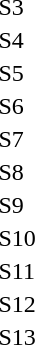<table>
<tr>
<td>S3</td>
<td></td>
<td></td>
<td></td>
</tr>
<tr>
<td>S4</td>
<td></td>
<td></td>
<td></td>
</tr>
<tr>
<td>S5</td>
<td></td>
<td></td>
<td></td>
</tr>
<tr>
<td>S6</td>
<td></td>
<td></td>
<td></td>
</tr>
<tr>
<td>S7</td>
<td></td>
<td></td>
<td></td>
</tr>
<tr>
<td>S8</td>
<td></td>
<td></td>
<td></td>
</tr>
<tr>
<td>S9</td>
<td></td>
<td></td>
<td></td>
</tr>
<tr>
<td>S10</td>
<td></td>
<td></td>
<td></td>
</tr>
<tr>
<td>S11</td>
<td></td>
<td></td>
<td></td>
</tr>
<tr>
<td>S12</td>
<td></td>
<td></td>
<td></td>
</tr>
<tr>
<td>S13</td>
<td></td>
<td></td>
<td></td>
</tr>
</table>
